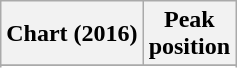<table class="wikitable sortable plainrowheaders">
<tr>
<th>Chart (2016)</th>
<th>Peak<br>position</th>
</tr>
<tr>
</tr>
<tr>
</tr>
</table>
